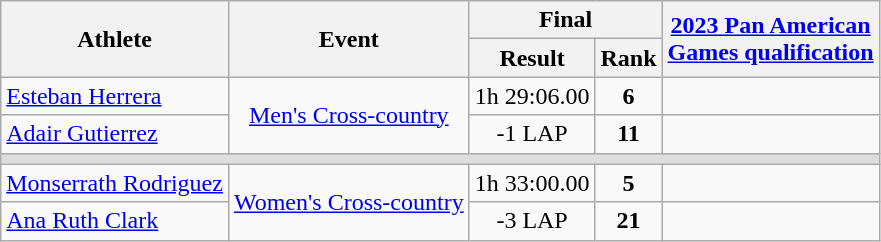<table class="wikitable">
<tr>
<th rowspan="2">Athlete</th>
<th rowspan="2">Event</th>
<th colspan="2">Final</th>
<th rowspan="2"><a href='#'>2023 Pan American <br> Games qualification</a></th>
</tr>
<tr>
<th>Result</th>
<th>Rank</th>
</tr>
<tr align="center">
<td style="white-space: nowrap;" align="left"><a href='#'>Esteban Herrera</a></td>
<td rowspan="2"><a href='#'>Men's Cross-country</a></td>
<td style="white-space: nowrap;">1h 29:06.00</td>
<td><strong>6</strong></td>
<td></td>
</tr>
<tr>
<td><a href='#'>Adair Gutierrez</a></td>
<td align="center">-1 LAP</td>
<td align="center"><strong>11</strong></td>
<td></td>
</tr>
<tr bgcolor="#ddd">
<td colspan="5"></td>
</tr>
<tr>
<td><a href='#'>Monserrath Rodriguez</a></td>
<td rowspan="2"><a href='#'>Women's Cross-country</a></td>
<td>1h 33:00.00</td>
<td align="center"><strong>5</strong></td>
<td></td>
</tr>
<tr>
<td><a href='#'>Ana Ruth Clark</a></td>
<td align="center">-3 LAP</td>
<td align="center"><strong>21</strong></td>
<td></td>
</tr>
</table>
